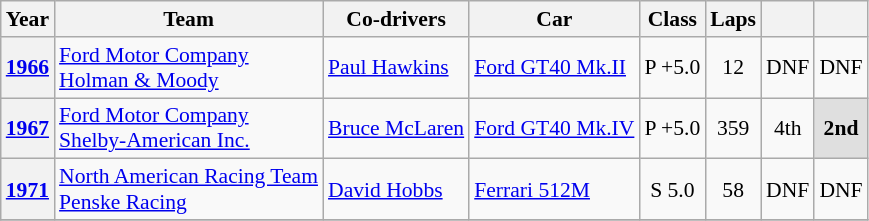<table class="wikitable" style="text-align:center; font-size:90%">
<tr>
<th>Year</th>
<th>Team</th>
<th>Co-drivers</th>
<th>Car</th>
<th>Class</th>
<th>Laps</th>
<th></th>
<th></th>
</tr>
<tr>
<th><a href='#'>1966</a></th>
<td align="left"> <a href='#'>Ford Motor Company</a><br> <a href='#'>Holman & Moody</a></td>
<td align="left"> <a href='#'>Paul Hawkins</a></td>
<td align="left"><a href='#'>Ford GT40 Mk.II</a></td>
<td>P +5.0</td>
<td>12</td>
<td>DNF</td>
<td>DNF</td>
</tr>
<tr>
<th><a href='#'>1967</a></th>
<td align="left"> <a href='#'>Ford Motor Company</a><br> <a href='#'>Shelby-American Inc.</a></td>
<td align="left"> <a href='#'>Bruce McLaren</a></td>
<td align="left"><a href='#'>Ford GT40 Mk.IV</a></td>
<td>P +5.0</td>
<td>359</td>
<td>4th</td>
<td style="background:#dfdfdf;"><strong>2nd</strong></td>
</tr>
<tr>
<th><a href='#'>1971</a></th>
<td align="left"> <a href='#'>North American Racing Team</a><br> <a href='#'>Penske Racing</a></td>
<td align="left"> <a href='#'>David Hobbs</a></td>
<td align="left"><a href='#'>Ferrari 512M</a></td>
<td>S 5.0</td>
<td>58</td>
<td>DNF</td>
<td>DNF</td>
</tr>
<tr>
</tr>
</table>
